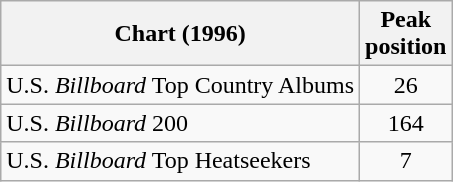<table class="wikitable">
<tr>
<th>Chart (1996)</th>
<th>Peak<br>position</th>
</tr>
<tr>
<td>U.S. <em>Billboard</em> Top Country Albums</td>
<td align="center">26</td>
</tr>
<tr>
<td>U.S. <em>Billboard</em> 200</td>
<td align="center">164</td>
</tr>
<tr>
<td>U.S. <em>Billboard</em> Top Heatseekers</td>
<td align="center">7</td>
</tr>
</table>
